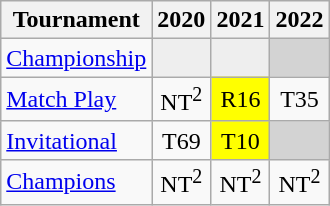<table class="wikitable" style="text-align:center;">
<tr>
<th>Tournament</th>
<th>2020</th>
<th>2021</th>
<th>2022</th>
</tr>
<tr>
<td align="left"><a href='#'>Championship</a></td>
<td style="background:#eeeeee;"></td>
<td style="background:#eeeeee;"></td>
<td colspan=1 style="background:#D3D3D3;"></td>
</tr>
<tr>
<td align="left"><a href='#'>Match Play</a></td>
<td>NT<sup>2</sup></td>
<td style="background:yellow;">R16</td>
<td>T35</td>
</tr>
<tr>
<td align="left"><a href='#'>Invitational</a></td>
<td>T69</td>
<td style="background:yellow;">T10</td>
<td colspan=1 style="background:#D3D3D3;"></td>
</tr>
<tr>
<td align="left"><a href='#'>Champions</a></td>
<td>NT<sup>2</sup></td>
<td>NT<sup>2</sup></td>
<td>NT<sup>2</sup></td>
</tr>
</table>
